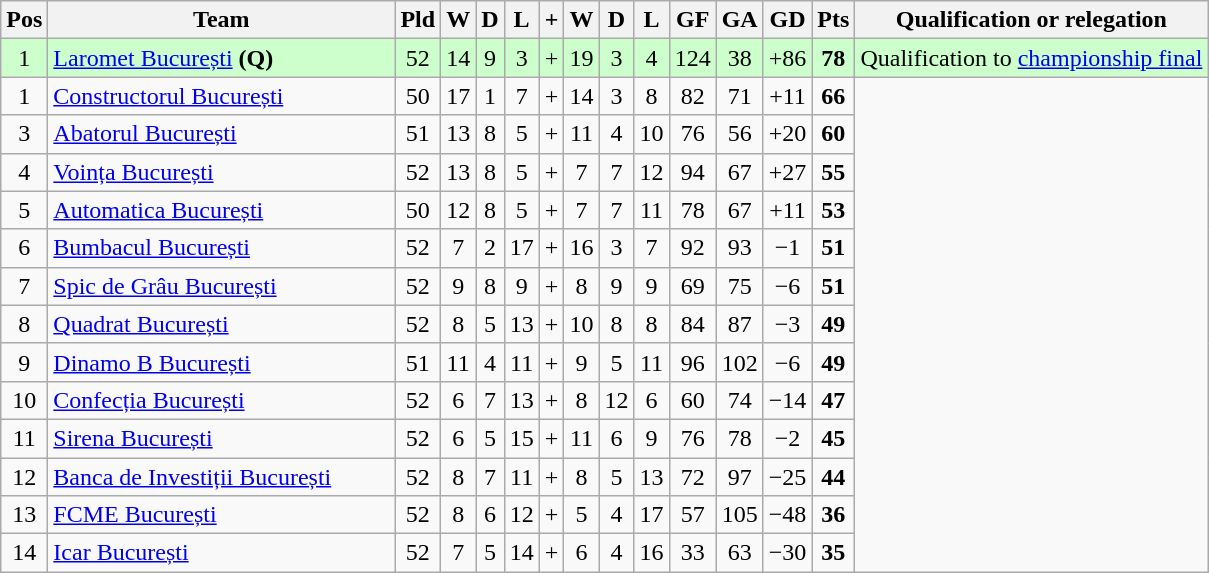<table class="wikitable" style="text-align:center">
<tr>
<th><abbr>Pos</abbr></th>
<th style="width:14em"!style="width:17em">Team</th>
<th><abbr>Pld</abbr></th>
<th><abbr>W</abbr></th>
<th><abbr>D</abbr></th>
<th><abbr>L</abbr></th>
<th>+</th>
<th><abbr>W</abbr></th>
<th><abbr>D</abbr></th>
<th><abbr>L</abbr></th>
<th><abbr>GF</abbr></th>
<th><abbr>GA</abbr></th>
<th><abbr>GD</abbr></th>
<th><abbr>Pts</abbr></th>
<th>Qualification or relegation</th>
</tr>
<tr style="text-align:center; background:#ccffcc">
<td>1</td>
<td align=left><a href='#'>Laromet București</a> <strong>(Q)</strong></td>
<td>52</td>
<td>14</td>
<td>9</td>
<td>3</td>
<td>+</td>
<td>19</td>
<td>3</td>
<td>4</td>
<td>124</td>
<td>38</td>
<td>+86</td>
<td><strong>78</strong></td>
<td>Qualification to <a href='#'>championship final</a></td>
</tr>
<tr align=center>
<td>1</td>
<td align=left><a href='#'>Constructorul București</a></td>
<td>50</td>
<td>17</td>
<td>1</td>
<td>7</td>
<td>+</td>
<td>14</td>
<td>3</td>
<td>8</td>
<td>82</td>
<td>71</td>
<td>+11</td>
<td><strong>66</strong></td>
</tr>
<tr align=center>
<td>3</td>
<td align=left><a href='#'>Abatorul București</a></td>
<td>51</td>
<td>13</td>
<td>8</td>
<td>5</td>
<td>+</td>
<td>11</td>
<td>4</td>
<td>10</td>
<td>76</td>
<td>56</td>
<td>+20</td>
<td><strong>60</strong></td>
</tr>
<tr align=center>
<td>4</td>
<td align=left><a href='#'>Voința București</a></td>
<td>52</td>
<td>13</td>
<td>8</td>
<td>5</td>
<td>+</td>
<td>7</td>
<td>7</td>
<td>12</td>
<td>94</td>
<td>67</td>
<td>+27</td>
<td><strong>55</strong></td>
</tr>
<tr align=center>
<td>5</td>
<td align=left><a href='#'>Automatica București</a></td>
<td>50</td>
<td>12</td>
<td>8</td>
<td>5</td>
<td>+</td>
<td>7</td>
<td>7</td>
<td>11</td>
<td>78</td>
<td>67</td>
<td>+11</td>
<td><strong>53</strong></td>
</tr>
<tr align=center>
<td>6</td>
<td align=left><a href='#'>Bumbacul București</a></td>
<td>52</td>
<td>7</td>
<td>2</td>
<td>17</td>
<td>+</td>
<td>16</td>
<td>3</td>
<td>7</td>
<td>92</td>
<td>93</td>
<td>−1</td>
<td><strong>51</strong></td>
</tr>
<tr align=center>
<td>7</td>
<td align=left><a href='#'>Spic de Grâu București</a></td>
<td>52</td>
<td>9</td>
<td>8</td>
<td>9</td>
<td>+</td>
<td>8</td>
<td>9</td>
<td>9</td>
<td>69</td>
<td>75</td>
<td>−6</td>
<td><strong>51</strong></td>
</tr>
<tr align=center>
<td>8</td>
<td align=left><a href='#'>Quadrat București</a></td>
<td>52</td>
<td>8</td>
<td>5</td>
<td>13</td>
<td>+</td>
<td>10</td>
<td>8</td>
<td>8</td>
<td>84</td>
<td>87</td>
<td>−3</td>
<td><strong>49</strong></td>
</tr>
<tr align=center>
<td>9</td>
<td align=left><a href='#'>Dinamo B București</a></td>
<td>51</td>
<td>11</td>
<td>4</td>
<td>11</td>
<td>+</td>
<td>9</td>
<td>5</td>
<td>11</td>
<td>96</td>
<td>102</td>
<td>−6</td>
<td><strong>49</strong></td>
</tr>
<tr align=center>
<td>10</td>
<td align=left><a href='#'>Confecția București</a></td>
<td>52</td>
<td>6</td>
<td>7</td>
<td>13</td>
<td>+</td>
<td>8</td>
<td>12</td>
<td>6</td>
<td>60</td>
<td>74</td>
<td>−14</td>
<td><strong>47</strong></td>
</tr>
<tr align=center>
<td>11</td>
<td align=left><a href='#'>Sirena București</a></td>
<td>52</td>
<td>6</td>
<td>5</td>
<td>15</td>
<td>+</td>
<td>11</td>
<td>6</td>
<td>9</td>
<td>76</td>
<td>78</td>
<td>−2</td>
<td><strong>45</strong></td>
</tr>
<tr align=center>
<td>12</td>
<td align=left><a href='#'>Banca de Investiții București</a></td>
<td>52</td>
<td>8</td>
<td>7</td>
<td>11</td>
<td>+</td>
<td>8</td>
<td>5</td>
<td>13</td>
<td>72</td>
<td>97</td>
<td>−25</td>
<td><strong>44</strong></td>
</tr>
<tr align=center>
<td>13</td>
<td align=left><a href='#'>FCME București</a></td>
<td>52</td>
<td>8</td>
<td>6</td>
<td>12</td>
<td>+</td>
<td>5</td>
<td>4</td>
<td>17</td>
<td>57</td>
<td>105</td>
<td>−48</td>
<td><strong>36</strong></td>
</tr>
<tr align=center>
<td>14</td>
<td align=left><a href='#'>Icar București</a></td>
<td>52</td>
<td>7</td>
<td>5</td>
<td>14</td>
<td>+</td>
<td>6</td>
<td>4</td>
<td>16</td>
<td>33</td>
<td>63</td>
<td>−30</td>
<td><strong>35</strong></td>
</tr>
</table>
